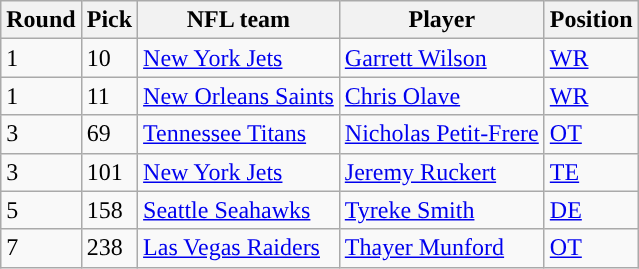<table class="wikitable">
<tr>
<th style="text-align:center; ">Round</th>
<th style="text-align:center; ">Pick</th>
<th style="text-align:center; ">NFL team</th>
<th style="text-align:center; ">Player</th>
<th style="text-align:center; ">Position</th>
</tr>
<tr>
<td>1</td>
<td>10</td>
<td><a href='#'>New York Jets</a></td>
<td><a href='#'>Garrett Wilson</a></td>
<td><a href='#'>WR</a></td>
</tr>
<tr>
<td>1</td>
<td>11</td>
<td><a href='#'>New Orleans Saints</a></td>
<td><a href='#'>Chris Olave</a></td>
<td><a href='#'>WR</a></td>
</tr>
<tr>
<td>3</td>
<td>69</td>
<td><a href='#'>Tennessee Titans</a></td>
<td><a href='#'>Nicholas Petit-Frere</a></td>
<td><a href='#'>OT</a></td>
</tr>
<tr>
<td>3</td>
<td>101</td>
<td><a href='#'>New York Jets</a></td>
<td><a href='#'>Jeremy Ruckert</a></td>
<td><a href='#'>TE</a></td>
</tr>
<tr>
<td>5</td>
<td>158</td>
<td><a href='#'>Seattle Seahawks</a></td>
<td><a href='#'>Tyreke Smith</a></td>
<td><a href='#'>DE</a></td>
</tr>
<tr>
<td>7</td>
<td>238</td>
<td><a href='#'>Las Vegas Raiders</a></td>
<td><a href='#'>Thayer Munford</a></td>
<td><a href='#'>OT</a></td>
</tr>
</table>
